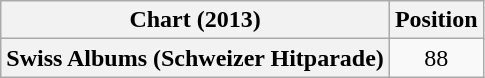<table class="wikitable plainrowheaders" style="text-align:center">
<tr>
<th scope="col">Chart (2013)</th>
<th scope="col">Position</th>
</tr>
<tr>
<th scope="row">Swiss Albums (Schweizer Hitparade)</th>
<td>88</td>
</tr>
</table>
